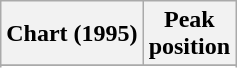<table class="wikitable sortable plainrowheaders">
<tr>
<th>Chart (1995)</th>
<th>Peak<br>position</th>
</tr>
<tr>
</tr>
<tr>
</tr>
<tr>
</tr>
</table>
